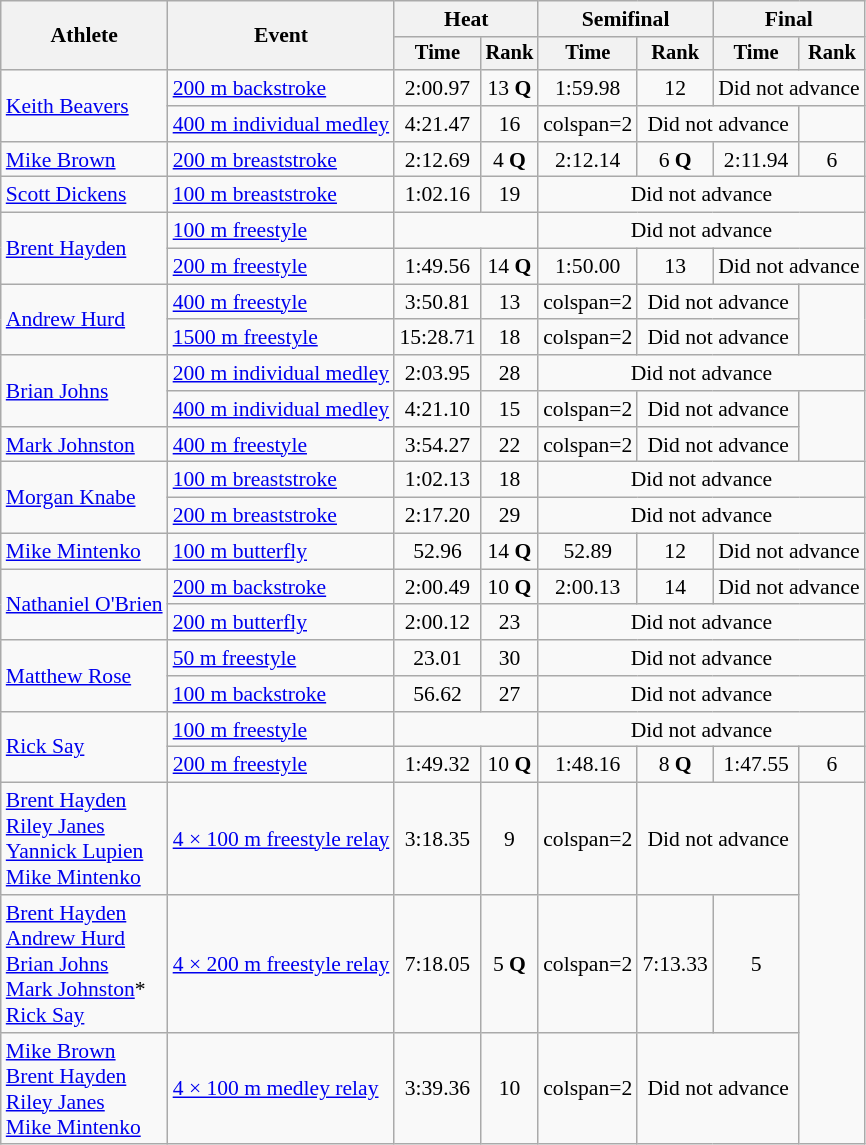<table class=wikitable style="font-size:90%">
<tr>
<th rowspan=2>Athlete</th>
<th rowspan=2>Event</th>
<th colspan="2">Heat</th>
<th colspan="2">Semifinal</th>
<th colspan="2">Final</th>
</tr>
<tr style="font-size:95%">
<th>Time</th>
<th>Rank</th>
<th>Time</th>
<th>Rank</th>
<th>Time</th>
<th>Rank</th>
</tr>
<tr align=center>
<td align=left rowspan=2><a href='#'>Keith Beavers</a></td>
<td align=left><a href='#'>200 m backstroke</a></td>
<td>2:00.97</td>
<td>13 <strong>Q</strong></td>
<td>1:59.98</td>
<td>12</td>
<td colspan=2>Did not advance</td>
</tr>
<tr align=center>
<td align=left><a href='#'>400 m individual medley</a></td>
<td>4:21.47</td>
<td>16</td>
<td>colspan=2 </td>
<td colspan=2>Did not advance</td>
</tr>
<tr align=center>
<td align=left><a href='#'>Mike Brown</a></td>
<td align=left><a href='#'>200 m breaststroke</a></td>
<td>2:12.69</td>
<td>4 <strong>Q</strong></td>
<td>2:12.14</td>
<td>6 <strong>Q</strong></td>
<td>2:11.94</td>
<td>6</td>
</tr>
<tr align=center>
<td align=left><a href='#'>Scott Dickens</a></td>
<td align=left><a href='#'>100 m breaststroke</a></td>
<td>1:02.16</td>
<td>19</td>
<td colspan=4>Did not advance</td>
</tr>
<tr align=center>
<td align=left rowspan=2><a href='#'>Brent Hayden</a></td>
<td align=left><a href='#'>100 m freestyle</a></td>
<td colspan=2></td>
<td colspan=4>Did not advance</td>
</tr>
<tr align=center>
<td align=left><a href='#'>200 m freestyle</a></td>
<td>1:49.56</td>
<td>14 <strong>Q</strong></td>
<td>1:50.00</td>
<td>13</td>
<td colspan=2>Did not advance</td>
</tr>
<tr align=center>
<td align=left rowspan=2><a href='#'>Andrew Hurd</a></td>
<td align=left><a href='#'>400 m freestyle</a></td>
<td>3:50.81</td>
<td>13</td>
<td>colspan=2 </td>
<td colspan=2>Did not advance</td>
</tr>
<tr align=center>
<td align=left><a href='#'>1500 m freestyle</a></td>
<td>15:28.71</td>
<td>18</td>
<td>colspan=2 </td>
<td colspan=2>Did not advance</td>
</tr>
<tr align=center>
<td align=left rowspan=2><a href='#'>Brian Johns</a></td>
<td align=left><a href='#'>200 m individual medley</a></td>
<td>2:03.95</td>
<td>28</td>
<td colspan=4>Did not advance</td>
</tr>
<tr align=center>
<td align=left><a href='#'>400 m individual medley</a></td>
<td>4:21.10</td>
<td>15</td>
<td>colspan=2 </td>
<td colspan=2>Did not advance</td>
</tr>
<tr align=center>
<td align=left><a href='#'>Mark Johnston</a></td>
<td align=left><a href='#'>400 m freestyle</a></td>
<td>3:54.27</td>
<td>22</td>
<td>colspan=2 </td>
<td colspan=2>Did not advance</td>
</tr>
<tr align=center>
<td align=left rowspan=2><a href='#'>Morgan Knabe</a></td>
<td align=left><a href='#'>100 m breaststroke</a></td>
<td>1:02.13</td>
<td>18</td>
<td colspan=4>Did not advance</td>
</tr>
<tr align=center>
<td align=left><a href='#'>200 m breaststroke</a></td>
<td>2:17.20</td>
<td>29</td>
<td colspan=4>Did not advance</td>
</tr>
<tr align=center>
<td align=left><a href='#'>Mike Mintenko</a></td>
<td align=left><a href='#'>100 m butterfly</a></td>
<td>52.96</td>
<td>14 <strong>Q</strong></td>
<td>52.89</td>
<td>12</td>
<td colspan=2>Did not advance</td>
</tr>
<tr align=center>
<td align=left rowspan=2><a href='#'>Nathaniel O'Brien</a></td>
<td align=left><a href='#'>200 m backstroke</a></td>
<td>2:00.49</td>
<td>10 <strong>Q</strong></td>
<td>2:00.13</td>
<td>14</td>
<td colspan=2>Did not advance</td>
</tr>
<tr align=center>
<td align=left><a href='#'>200 m butterfly</a></td>
<td>2:00.12</td>
<td>23</td>
<td colspan=4>Did not advance</td>
</tr>
<tr align=center>
<td align=left rowspan=2><a href='#'>Matthew Rose</a></td>
<td align=left><a href='#'>50 m freestyle</a></td>
<td>23.01</td>
<td>30</td>
<td colspan=4>Did not advance</td>
</tr>
<tr align=center>
<td align=left><a href='#'>100 m backstroke</a></td>
<td>56.62</td>
<td>27</td>
<td colspan=4>Did not advance</td>
</tr>
<tr align=center>
<td align=left rowspan=2><a href='#'>Rick Say</a></td>
<td align=left><a href='#'>100 m freestyle</a></td>
<td colspan=2></td>
<td colspan=4>Did not advance</td>
</tr>
<tr align=center>
<td align=left><a href='#'>200 m freestyle</a></td>
<td>1:49.32</td>
<td>10 <strong>Q</strong></td>
<td>1:48.16</td>
<td>8 <strong>Q</strong></td>
<td>1:47.55</td>
<td>6</td>
</tr>
<tr align=center>
<td align=left><a href='#'>Brent Hayden</a><br><a href='#'>Riley Janes</a><br><a href='#'>Yannick Lupien</a><br><a href='#'>Mike Mintenko</a></td>
<td align=left><a href='#'>4 × 100 m freestyle relay</a></td>
<td>3:18.35</td>
<td>9</td>
<td>colspan=2 </td>
<td colspan=2>Did not advance</td>
</tr>
<tr align=center>
<td align=left><a href='#'>Brent Hayden</a><br><a href='#'>Andrew Hurd</a><br><a href='#'>Brian Johns</a><br><a href='#'>Mark Johnston</a>*<br><a href='#'>Rick Say</a></td>
<td align=left><a href='#'>4 × 200 m freestyle relay</a></td>
<td>7:18.05</td>
<td>5 <strong>Q</strong></td>
<td>colspan=2 </td>
<td>7:13.33</td>
<td>5</td>
</tr>
<tr align=center>
<td align=left><a href='#'>Mike Brown</a><br><a href='#'>Brent Hayden</a><br><a href='#'>Riley Janes</a><br><a href='#'>Mike Mintenko</a></td>
<td align=left><a href='#'>4 × 100 m medley relay</a></td>
<td>3:39.36</td>
<td>10</td>
<td>colspan=2 </td>
<td colspan=2>Did not advance</td>
</tr>
</table>
